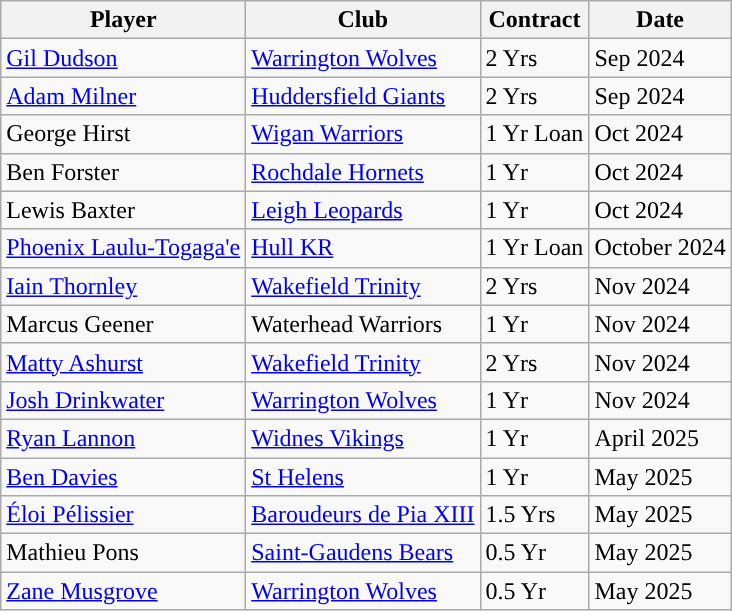<table class="wikitable">
<tr>
<th>Player</th>
<th>Club</th>
<th>Contract</th>
<th>Date</th>
</tr>
<tr>
<td><a href='#'>Gil Dudson</a></td>
<td><a href='#'>Warrington Wolves</a></td>
<td>2 Yrs</td>
<td>Sep 2024</td>
</tr>
<tr>
<td><a href='#'>Adam Milner</a></td>
<td><a href='#'>Huddersfield Giants</a></td>
<td>2 Yrs</td>
<td>Sep 2024</td>
</tr>
<tr>
<td>George Hirst</td>
<td><a href='#'>Wigan Warriors</a></td>
<td>1 Yr Loan</td>
<td>Oct 2024</td>
</tr>
<tr>
<td>Ben Forster</td>
<td><a href='#'>Rochdale Hornets</a></td>
<td>1 Yr</td>
<td>Oct 2024</td>
</tr>
<tr>
<td>Lewis Baxter</td>
<td><a href='#'>Leigh Leopards</a></td>
<td>1 Yr</td>
<td>Oct 2024</td>
</tr>
<tr>
<td><a href='#'>Phoenix Laulu-Togaga'e</a></td>
<td><a href='#'>Hull KR</a></td>
<td>1 Yr Loan</td>
<td>October 2024</td>
</tr>
<tr>
<td><a href='#'>Iain Thornley</a></td>
<td><a href='#'>Wakefield Trinity</a></td>
<td>2 Yrs</td>
<td>Nov 2024</td>
</tr>
<tr>
<td>Marcus Geener</td>
<td>Waterhead Warriors</td>
<td>1 Yr</td>
<td>Nov 2024</td>
</tr>
<tr>
<td><a href='#'>Matty Ashurst</a></td>
<td><a href='#'>Wakefield Trinity</a></td>
<td>2 Yrs</td>
<td>Nov 2024</td>
</tr>
<tr>
<td><a href='#'>Josh Drinkwater</a></td>
<td><a href='#'>Warrington Wolves</a></td>
<td>1 Yr</td>
<td>Nov 2024</td>
</tr>
<tr>
<td><a href='#'>Ryan Lannon</a></td>
<td><a href='#'>Widnes Vikings</a></td>
<td>1 Yr</td>
<td>April 2025</td>
</tr>
<tr>
<td><a href='#'>Ben Davies</a></td>
<td><a href='#'>St Helens</a></td>
<td>1 Yr</td>
<td>May 2025</td>
</tr>
<tr>
<td><a href='#'>Éloi Pélissier</a></td>
<td><a href='#'>Baroudeurs de Pia XIII</a></td>
<td>1.5 Yrs</td>
<td>May 2025</td>
</tr>
<tr>
<td>Mathieu Pons</td>
<td><a href='#'>Saint-Gaudens Bears</a></td>
<td>0.5 Yr</td>
<td>May 2025</td>
</tr>
<tr>
<td><a href='#'>Zane Musgrove</a></td>
<td><a href='#'>Warrington Wolves</a></td>
<td>0.5 Yr</td>
<td>May 2025</td>
</tr>
</table>
